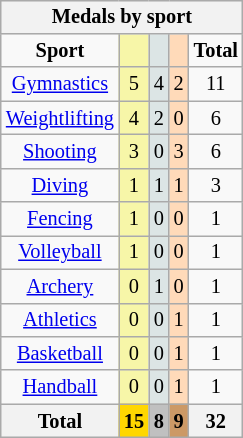<table class="wikitable" style="font-size:85%; float:right;">
<tr style="background:#efefef;">
<th colspan=7>Medals by sport</th>
</tr>
<tr align=center>
<td><strong>Sport</strong></td>
<td style="background:#f7f6a8;"></td>
<td style="background:#dce5e5;"></td>
<td style="background:#ffdab9;"></td>
<td><strong>Total</strong></td>
</tr>
<tr align=center>
<td><a href='#'>Gymnastics</a></td>
<td style="background:#f7f6a8;">5</td>
<td style="background:#dce5e5;">4</td>
<td style="background:#ffdab9;">2</td>
<td>11</td>
</tr>
<tr align=center>
<td><a href='#'>Weightlifting</a></td>
<td style="background:#f7f6a8;">4</td>
<td style="background:#dce5e5;">2</td>
<td style="background:#ffdab9;">0</td>
<td>6</td>
</tr>
<tr align=center>
<td><a href='#'>Shooting</a></td>
<td style="background:#f7f6a8;">3</td>
<td style="background:#dce5e5;">0</td>
<td style="background:#ffdab9;">3</td>
<td>6</td>
</tr>
<tr align=center>
<td><a href='#'>Diving</a></td>
<td style="background:#f7f6a8;">1</td>
<td style="background:#dce5e5;">1</td>
<td style="background:#ffdab9;">1</td>
<td>3</td>
</tr>
<tr align=center>
<td><a href='#'>Fencing</a></td>
<td style="background:#f7f6a8;">1</td>
<td style="background:#dce5e5;">0</td>
<td style="background:#ffdab9;">0</td>
<td>1</td>
</tr>
<tr align=center>
<td><a href='#'>Volleyball</a></td>
<td style="background:#f7f6a8;">1</td>
<td style="background:#dce5e5;">0</td>
<td style="background:#ffdab9;">0</td>
<td>1</td>
</tr>
<tr align=center>
<td><a href='#'>Archery</a></td>
<td style="background:#f7f6a8;">0</td>
<td style="background:#dce5e5;">1</td>
<td style="background:#ffdab9;">0</td>
<td>1</td>
</tr>
<tr align=center>
<td><a href='#'>Athletics</a></td>
<td style="background:#f7f6a8;">0</td>
<td style="background:#dce5e5;">0</td>
<td style="background:#ffdab9;">1</td>
<td>1</td>
</tr>
<tr align=center>
<td><a href='#'>Basketball</a></td>
<td style="background:#f7f6a8;">0</td>
<td style="background:#dce5e5;">0</td>
<td style="background:#ffdab9;">1</td>
<td>1</td>
</tr>
<tr align=center>
<td><a href='#'>Handball</a></td>
<td style="background:#f7f6a8;">0</td>
<td style="background:#dce5e5;">0</td>
<td style="background:#ffdab9;">1</td>
<td>1</td>
</tr>
<tr align=center>
<th>Total</th>
<th style="background:gold;">15</th>
<th style="background:silver;">8</th>
<th style="background:#c96;">9</th>
<th>32</th>
</tr>
</table>
